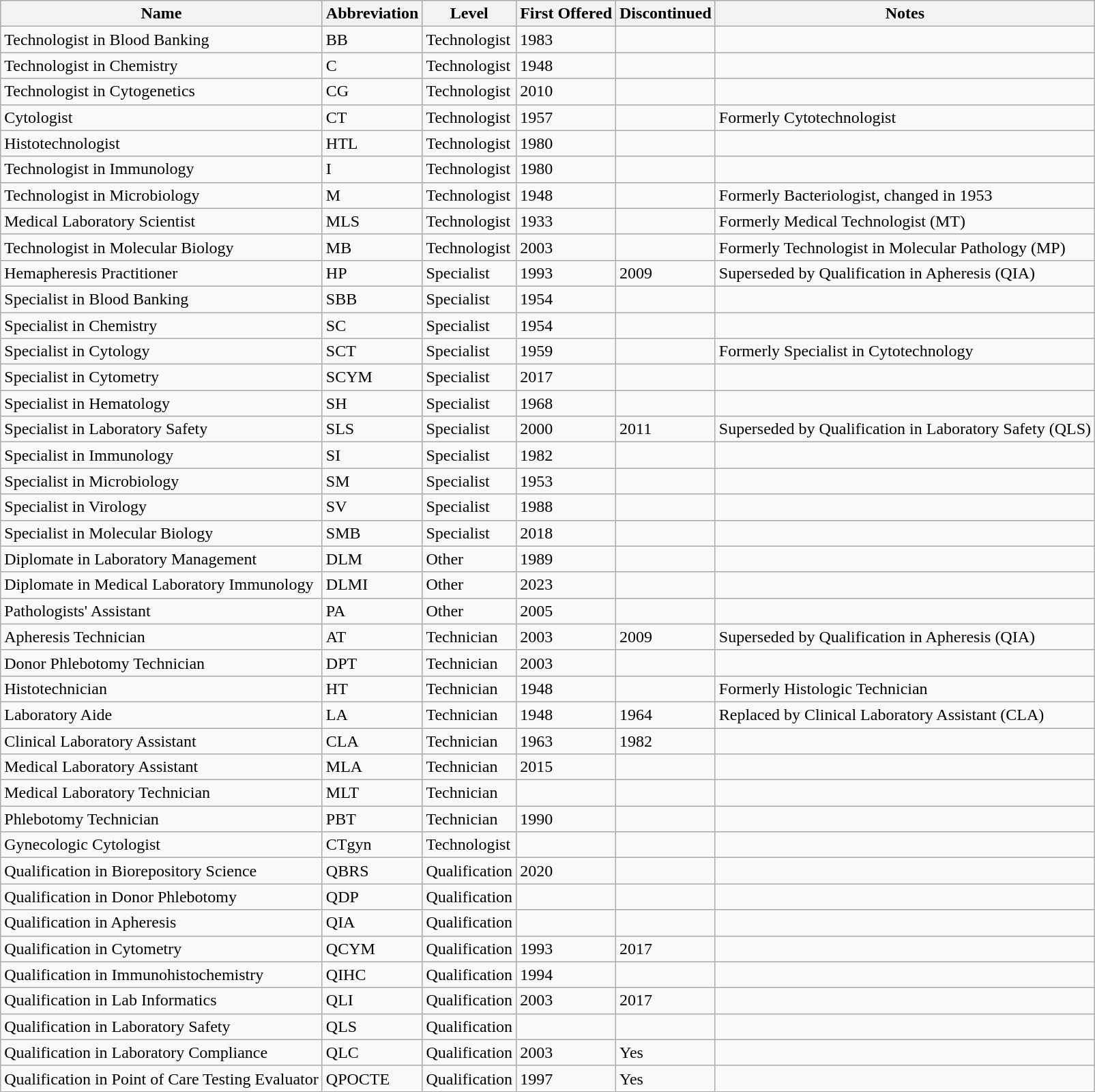<table class="wikitable sortable">
<tr>
<th>Name</th>
<th>Abbreviation</th>
<th>Level</th>
<th>First Offered</th>
<th>Discontinued</th>
<th>Notes</th>
</tr>
<tr>
<td>Technologist in Blood Banking</td>
<td>BB</td>
<td>Technologist</td>
<td>1983</td>
<td></td>
<td></td>
</tr>
<tr>
<td>Technologist in Chemistry</td>
<td>C</td>
<td>Technologist</td>
<td>1948</td>
<td></td>
<td></td>
</tr>
<tr>
<td>Technologist in Cytogenetics</td>
<td>CG</td>
<td>Technologist</td>
<td>2010</td>
<td></td>
<td></td>
</tr>
<tr>
<td>Cytologist</td>
<td>CT</td>
<td>Technologist</td>
<td>1957</td>
<td></td>
<td>Formerly Cytotechnologist</td>
</tr>
<tr>
<td>Histotechnologist</td>
<td>HTL</td>
<td>Technologist</td>
<td>1980</td>
<td></td>
<td></td>
</tr>
<tr>
<td>Technologist in Immunology</td>
<td>I</td>
<td>Technologist</td>
<td>1980</td>
<td></td>
<td></td>
</tr>
<tr>
<td>Technologist in Microbiology</td>
<td>M</td>
<td>Technologist</td>
<td>1948</td>
<td></td>
<td>Formerly Bacteriologist, changed in 1953</td>
</tr>
<tr>
<td>Medical Laboratory Scientist</td>
<td>MLS</td>
<td>Technologist</td>
<td>1933</td>
<td></td>
<td>Formerly Medical Technologist (MT)</td>
</tr>
<tr>
<td>Technologist in Molecular Biology</td>
<td>MB</td>
<td>Technologist</td>
<td>2003</td>
<td></td>
<td>Formerly Technologist in Molecular Pathology (MP)</td>
</tr>
<tr>
<td>Hemapheresis Practitioner</td>
<td>HP</td>
<td>Specialist</td>
<td>1993</td>
<td>2009</td>
<td>Superseded by Qualification in Apheresis (QIA)</td>
</tr>
<tr>
<td>Specialist in Blood Banking</td>
<td>SBB</td>
<td>Specialist</td>
<td>1954</td>
<td></td>
<td></td>
</tr>
<tr>
<td>Specialist in Chemistry</td>
<td>SC</td>
<td>Specialist</td>
<td>1954</td>
<td></td>
<td></td>
</tr>
<tr>
<td>Specialist in Cytology</td>
<td>SCT</td>
<td>Specialist</td>
<td>1959</td>
<td></td>
<td>Formerly Specialist in Cytotechnology</td>
</tr>
<tr>
<td>Specialist in Cytometry</td>
<td>SCYM</td>
<td>Specialist</td>
<td>2017</td>
<td></td>
<td></td>
</tr>
<tr>
<td>Specialist in Hematology</td>
<td>SH</td>
<td>Specialist</td>
<td>1968</td>
<td></td>
<td></td>
</tr>
<tr>
<td>Specialist in Laboratory Safety</td>
<td>SLS</td>
<td>Specialist</td>
<td>2000</td>
<td>2011</td>
<td>Superseded by Qualification in Laboratory Safety (QLS)</td>
</tr>
<tr>
<td>Specialist in Immunology</td>
<td>SI</td>
<td>Specialist</td>
<td>1982</td>
<td></td>
<td></td>
</tr>
<tr>
<td>Specialist in Microbiology</td>
<td>SM</td>
<td>Specialist</td>
<td>1953</td>
<td></td>
<td></td>
</tr>
<tr>
<td>Specialist in Virology</td>
<td>SV</td>
<td>Specialist</td>
<td>1988</td>
<td></td>
<td></td>
</tr>
<tr>
<td>Specialist in Molecular Biology</td>
<td>SMB</td>
<td>Specialist</td>
<td>2018</td>
<td></td>
<td></td>
</tr>
<tr>
<td>Diplomate in Laboratory Management</td>
<td>DLM</td>
<td>Other</td>
<td>1989</td>
<td></td>
<td></td>
</tr>
<tr>
<td>Diplomate in Medical Laboratory Immunology</td>
<td>DLMI</td>
<td>Other</td>
<td>2023</td>
<td></td>
<td></td>
</tr>
<tr>
<td>Pathologists' Assistant</td>
<td>PA</td>
<td>Other</td>
<td>2005</td>
<td></td>
<td></td>
</tr>
<tr>
<td>Apheresis Technician</td>
<td>AT</td>
<td>Technician</td>
<td>2003</td>
<td>2009</td>
<td>Superseded by Qualification in Apheresis (QIA)</td>
</tr>
<tr>
<td>Donor Phlebotomy Technician</td>
<td>DPT</td>
<td>Technician</td>
<td>2003</td>
<td></td>
<td></td>
</tr>
<tr>
<td>Histotechnician</td>
<td>HT</td>
<td>Technician</td>
<td>1948</td>
<td></td>
<td>Formerly Histologic Technician</td>
</tr>
<tr>
<td>Laboratory Aide</td>
<td>LA</td>
<td>Technician</td>
<td>1948</td>
<td>1964</td>
<td>Replaced by Clinical Laboratory Assistant (CLA)</td>
</tr>
<tr>
<td>Clinical Laboratory Assistant</td>
<td>CLA</td>
<td>Technician</td>
<td>1963</td>
<td>1982</td>
<td></td>
</tr>
<tr>
<td>Medical Laboratory Assistant</td>
<td>MLA</td>
<td>Technician</td>
<td>2015</td>
<td></td>
<td></td>
</tr>
<tr>
<td>Medical Laboratory Technician</td>
<td>MLT</td>
<td>Technician</td>
<td></td>
<td></td>
<td></td>
</tr>
<tr>
<td>Phlebotomy Technician</td>
<td>PBT</td>
<td>Technician</td>
<td>1990</td>
<td></td>
<td></td>
</tr>
<tr>
<td>Gynecologic Cytologist</td>
<td>CTgyn</td>
<td>Technologist</td>
<td></td>
<td></td>
<td></td>
</tr>
<tr>
<td>Qualification in Biorepository Science</td>
<td>QBRS</td>
<td>Qualification</td>
<td>2020</td>
<td></td>
<td></td>
</tr>
<tr>
<td>Qualification in Donor Phlebotomy</td>
<td>QDP</td>
<td>Qualification</td>
<td></td>
<td></td>
<td></td>
</tr>
<tr>
<td>Qualification in Apheresis</td>
<td>QIA</td>
<td>Qualification</td>
<td></td>
<td></td>
<td></td>
</tr>
<tr>
<td>Qualification in Cytometry</td>
<td>QCYM</td>
<td>Qualification</td>
<td>1993</td>
<td>2017</td>
<td></td>
</tr>
<tr>
<td>Qualification in Immunohistochemistry</td>
<td>QIHC</td>
<td>Qualification</td>
<td>1994</td>
<td></td>
<td></td>
</tr>
<tr>
<td>Qualification in Lab Informatics</td>
<td>QLI</td>
<td>Qualification</td>
<td>2003</td>
<td>2017</td>
<td></td>
</tr>
<tr>
<td>Qualification in Laboratory Safety</td>
<td>QLS</td>
<td>Qualification</td>
<td></td>
<td></td>
<td></td>
</tr>
<tr>
<td>Qualification in Laboratory Compliance</td>
<td>QLC</td>
<td>Qualification</td>
<td>2003</td>
<td>Yes</td>
<td></td>
</tr>
<tr>
<td>Qualification in Point of Care Testing Evaluator</td>
<td>QPOCTE</td>
<td>Qualification</td>
<td>1997</td>
<td>Yes</td>
<td></td>
</tr>
<tr>
</tr>
</table>
